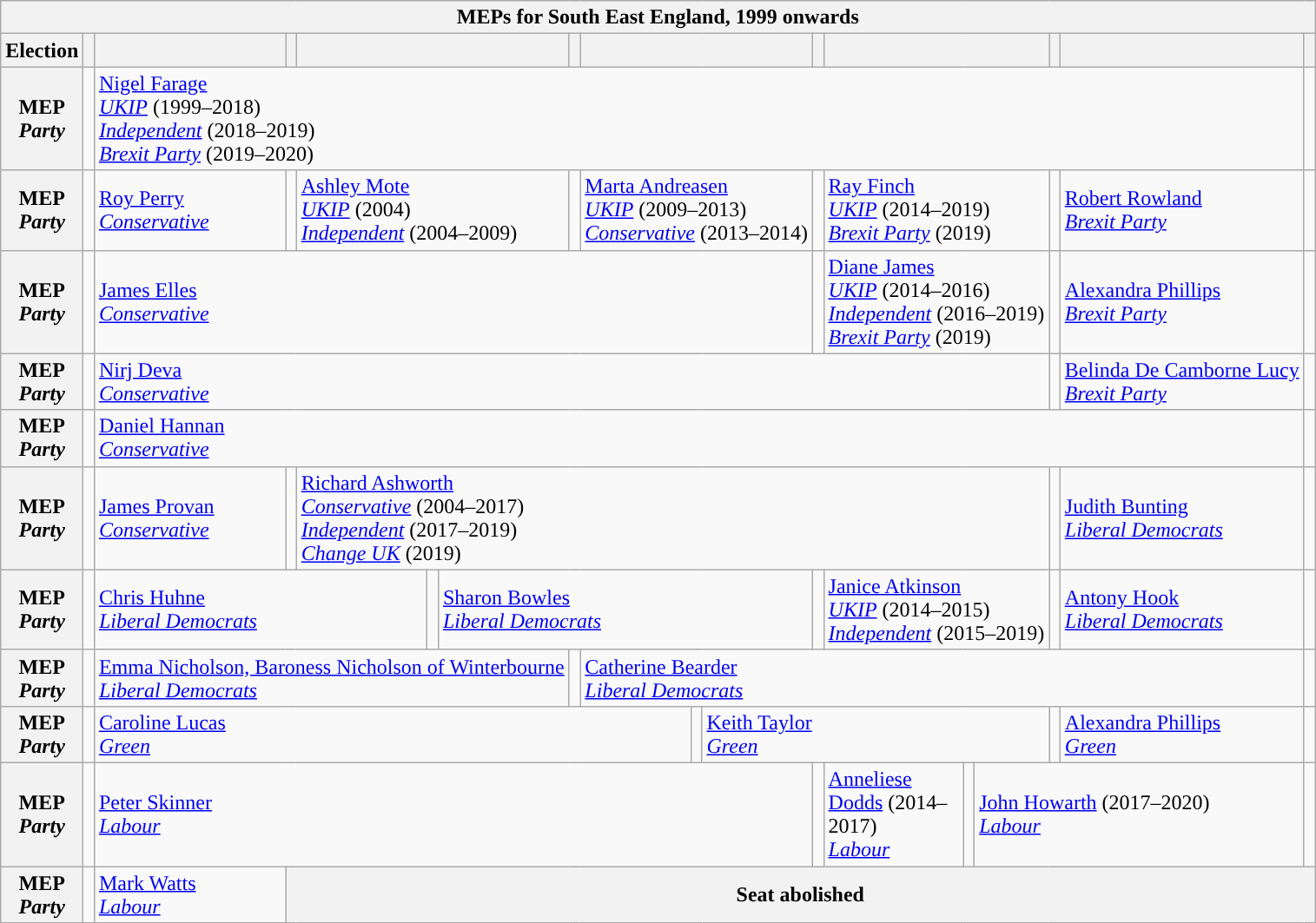<table class="wikitable">
<tr>
<th colspan = 18>MEPs for South East England, 1999 onwards</th>
</tr>
<tr>
<th>Election</th>
<th style="width:1px;"></th>
<th></th>
<th style="width:1px;"></th>
<th colspan="3"></th>
<th style="width:1px;"></th>
<th colspan="3"></th>
<th style="width:1px;"></th>
<th colspan="3"></th>
<th style="width:1px;"></th>
<th colspan="1"></th>
<th style="width:1px;"></th>
</tr>
<tr>
<th>MEP<br><em>Party</em></th>
<td width=1px style="background-color: "></td>
<td colspan = 15><a href='#'>Nigel Farage</a><br><em><a href='#'>UKIP</a></em> (1999–2018)<br> <em><a href='#'>Independent</a></em> (2018–2019)<br><em><a href='#'>Brexit Party</a></em> (2019–2020)</td>
<td width=1px style="background-color: "></td>
</tr>
<tr>
<th>MEP<br><em>Party</em></th>
<td width=1px style="background-color: "></td>
<td><a href='#'>Roy Perry</a><br><em><a href='#'>Conservative</a></em></td>
<td width=1px style="background-color: "></td>
<td colspan=3><a href='#'>Ashley Mote</a><br><em><a href='#'>UKIP</a></em> (2004) <br><em><a href='#'>Independent</a></em> (2004–2009)</td>
<td width=1px style="background-color: "></td>
<td colspan = 3><a href='#'>Marta Andreasen</a><br> <em><a href='#'>UKIP</a></em> (2009–2013) <br> <em><a href='#'>Conservative</a></em> (2013–2014)</td>
<td width=1px style="background-color: "></td>
<td colspan = 3><a href='#'>Ray Finch</a><br><em><a href='#'>UKIP</a></em> (2014–2019)<em><br><a href='#'>Brexit Party</a></em> (2019)</td>
<td width=1px style="background-color: "></td>
<td><a href='#'>Robert Rowland</a><br><em><a href='#'>Brexit Party</a></em></td>
<td width=1px style="background-color: "></td>
</tr>
<tr>
<th>MEP<br><em>Party</em></th>
<td width=1px style="background-color: "></td>
<td colspan = 9><a href='#'>James Elles</a><br><em><a href='#'>Conservative</a></em></td>
<td width=1px style="background-color: "></td>
<td colspan = 3><a href='#'>Diane James</a><br><em><a href='#'>UKIP</a></em> (2014–2016) <br> <em><a href='#'>Independent</a></em> (2016–2019)<br><em><a href='#'>Brexit Party</a></em> (2019)</td>
<td width=1px style="background-color: "></td>
<td><a href='#'>Alexandra Phillips</a><br><em><a href='#'>Brexit Party</a></em></td>
<td width=1px style="background-color: "></td>
</tr>
<tr>
<th>MEP<br><em>Party</em></th>
<td width=1px style="background-color: "></td>
<td colspan = 13><a href='#'>Nirj Deva</a><br><em><a href='#'>Conservative</a></em></td>
<td width=1px style="background-color: "></td>
<td><a href='#'>Belinda De Camborne Lucy</a><br><em><a href='#'>Brexit Party</a></em></td>
<td width=1px style="background-color: "></td>
</tr>
<tr>
<th>MEP<br><em>Party</em></th>
<td width=1px style="background-color: "></td>
<td colspan = 15><a href='#'>Daniel Hannan</a><br><em><a href='#'>Conservative</a></em></td>
<td width=1px style="background-color: "></td>
</tr>
<tr>
<th>MEP<br><em>Party</em></th>
<td width=1px style="background-color: "></td>
<td><a href='#'>James Provan</a><br><em><a href='#'>Conservative</a></em></td>
<td width=1px style="background-color: "></td>
<td colspan = 11><a href='#'>Richard Ashworth</a><br><em><a href='#'>Conservative</a></em> (2004–2017) <br> <em><a href='#'>Independent</a></em> (2017–2019)<br><em><a href='#'>Change UK</a></em> (2019)</td>
<td width=1px style="background-color: "></td>
<td><a href='#'>Judith Bunting</a><br><em><a href='#'>Liberal Democrats</a></em></td>
<td width=1px style="background-color: "></td>
</tr>
<tr>
<th>MEP<br><em>Party</em></th>
<td width=1px style="background-color: "></td>
<td colspan = 3><a href='#'>Chris Huhne</a><br><em><a href='#'>Liberal Democrats</a></em></td>
<td width=1px style="background-color: "></td>
<td colspan = 5><a href='#'>Sharon Bowles</a><br><em><a href='#'>Liberal Democrats</a></em></td>
<td width=1px style="background-color: "></td>
<td colspan = 3><a href='#'>Janice Atkinson</a><br><em><a href='#'>UKIP</a></em> (2014–2015) <br> <em><a href='#'>Independent</a></em> (2015–2019)</td>
<td width=1px style="background-color: "></td>
<td><a href='#'>Antony Hook</a><br><em><a href='#'>Liberal Democrats</a></em></td>
<td width=1px style="background-color: "></td>
</tr>
<tr>
<th>MEP<br><em>Party</em></th>
<td width=1px style="background-color: "></td>
<td colspan = 5><a href='#'>Emma Nicholson, Baroness Nicholson of Winterbourne</a><br><em><a href='#'>Liberal Democrats</a></em></td>
<td width=1px style="background-color: "></td>
<td colspan = 9><a href='#'>Catherine Bearder</a><br><em><a href='#'>Liberal Democrats</a></em></td>
<td width=1px style="background-color: "></td>
</tr>
<tr>
<th>MEP<br><em>Party</em></th>
<td width=1px style="background-color: "></td>
<td colspan = 7><a href='#'>Caroline Lucas</a><br><em><a href='#'>Green</a></em></td>
<td width=1px style="background-color: "></td>
<td colspan = 5><a href='#'>Keith Taylor</a><br><em><a href='#'>Green</a></em></td>
<td width=1px style="background-color: "></td>
<td><a href='#'>Alexandra Phillips</a><br><em><a href='#'>Green</a></em></td>
<td width=1px style="background-color: "></td>
</tr>
<tr>
<th>MEP<br><em>Party</em></th>
<td width=1px style="background-color: "></td>
<td colspan = 9><a href='#'>Peter Skinner</a><br><em><a href='#'>Labour</a></em></td>
<td width=1px style="background-color: "></td>
<td colspan = 1 width=100px><a href='#'>Anneliese Dodds</a> (2014–2017)<br><em><a href='#'>Labour</a></em></td>
<td width=1px style="background-color: "></td>
<td colspan = 3><a href='#'>John Howarth</a> (2017–2020)<br><em><a href='#'>Labour</a></em></td>
<td width=1px style="background-color: "></td>
</tr>
<tr>
<th>MEP<br><em>Party</em></th>
<td width=1px style="background-color: "></td>
<td><a href='#'>Mark Watts</a><br><em><a href='#'>Labour</a></em></td>
<th colspan = 15>Seat abolished</th>
</tr>
</table>
